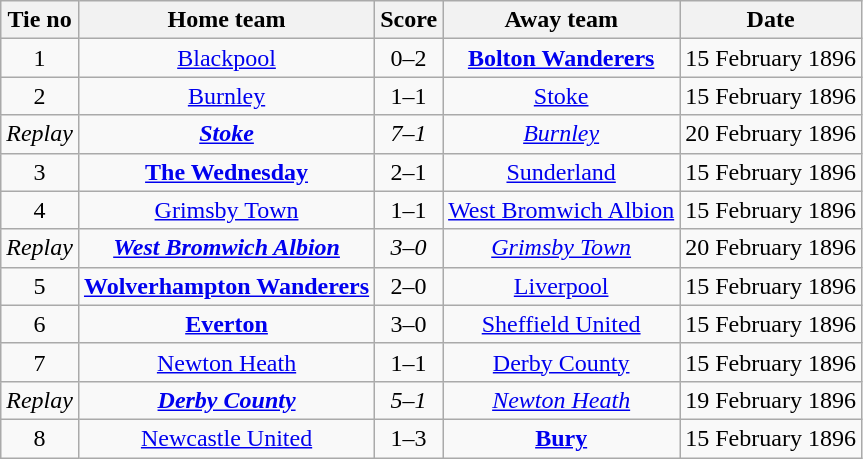<table class="wikitable" style="text-align: center">
<tr>
<th>Tie no</th>
<th>Home team</th>
<th>Score</th>
<th>Away team</th>
<th>Date</th>
</tr>
<tr>
<td>1</td>
<td><a href='#'>Blackpool</a></td>
<td>0–2</td>
<td><strong><a href='#'>Bolton Wanderers</a></strong></td>
<td>15 February 1896</td>
</tr>
<tr>
<td>2</td>
<td><a href='#'>Burnley</a></td>
<td>1–1</td>
<td><a href='#'>Stoke</a></td>
<td>15 February 1896</td>
</tr>
<tr>
<td><em>Replay</em></td>
<td><strong><em><a href='#'>Stoke</a></em></strong></td>
<td><em>7–1</em></td>
<td><em><a href='#'>Burnley</a></em></td>
<td>20 February 1896</td>
</tr>
<tr>
<td>3</td>
<td><strong><a href='#'>The Wednesday</a></strong></td>
<td>2–1</td>
<td><a href='#'>Sunderland</a></td>
<td>15 February 1896</td>
</tr>
<tr>
<td>4</td>
<td><a href='#'>Grimsby Town</a></td>
<td>1–1</td>
<td><a href='#'>West Bromwich Albion</a></td>
<td>15 February 1896</td>
</tr>
<tr>
<td><em>Replay</em></td>
<td><strong><em><a href='#'>West Bromwich Albion</a></em></strong></td>
<td><em>3–0</em></td>
<td><em><a href='#'>Grimsby Town</a></em></td>
<td>20 February 1896</td>
</tr>
<tr>
<td>5</td>
<td><strong><a href='#'>Wolverhampton Wanderers</a></strong></td>
<td>2–0</td>
<td><a href='#'>Liverpool</a></td>
<td>15 February 1896</td>
</tr>
<tr>
<td>6</td>
<td><strong><a href='#'>Everton</a></strong></td>
<td>3–0</td>
<td><a href='#'>Sheffield United</a></td>
<td>15 February 1896</td>
</tr>
<tr>
<td>7</td>
<td><a href='#'>Newton Heath</a></td>
<td>1–1</td>
<td><a href='#'>Derby County</a></td>
<td>15 February 1896</td>
</tr>
<tr>
<td><em>Replay</em></td>
<td><strong><em><a href='#'>Derby County</a></em></strong></td>
<td><em>5–1</em></td>
<td><em><a href='#'>Newton Heath</a></em></td>
<td>19 February 1896</td>
</tr>
<tr>
<td>8</td>
<td><a href='#'>Newcastle United</a></td>
<td>1–3</td>
<td><strong><a href='#'>Bury</a></strong></td>
<td>15 February 1896</td>
</tr>
</table>
